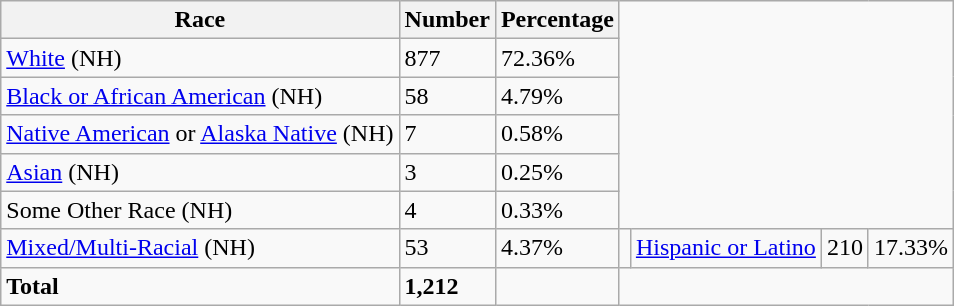<table class="wikitable">
<tr>
<th>Race</th>
<th>Number</th>
<th>Percentage</th>
</tr>
<tr>
<td><a href='#'>White</a> (NH)</td>
<td>877</td>
<td>72.36%</td>
</tr>
<tr>
<td><a href='#'>Black or African American</a> (NH)</td>
<td>58</td>
<td>4.79%</td>
</tr>
<tr>
<td><a href='#'>Native American</a> or <a href='#'>Alaska Native</a> (NH)</td>
<td>7</td>
<td>0.58%</td>
</tr>
<tr>
<td><a href='#'>Asian</a> (NH)</td>
<td>3</td>
<td>0.25%</td>
</tr>
<tr>
<td>Some Other Race (NH)</td>
<td>4</td>
<td>0.33%</td>
</tr>
<tr>
<td><a href='#'>Mixed/Multi-Racial</a> (NH)</td>
<td>53</td>
<td>4.37%</td>
<td></td>
<td><a href='#'>Hispanic or Latino</a></td>
<td>210</td>
<td>17.33%</td>
</tr>
<tr>
<td><strong>Total</strong></td>
<td><strong>1,212</strong></td>
<td></td>
</tr>
</table>
